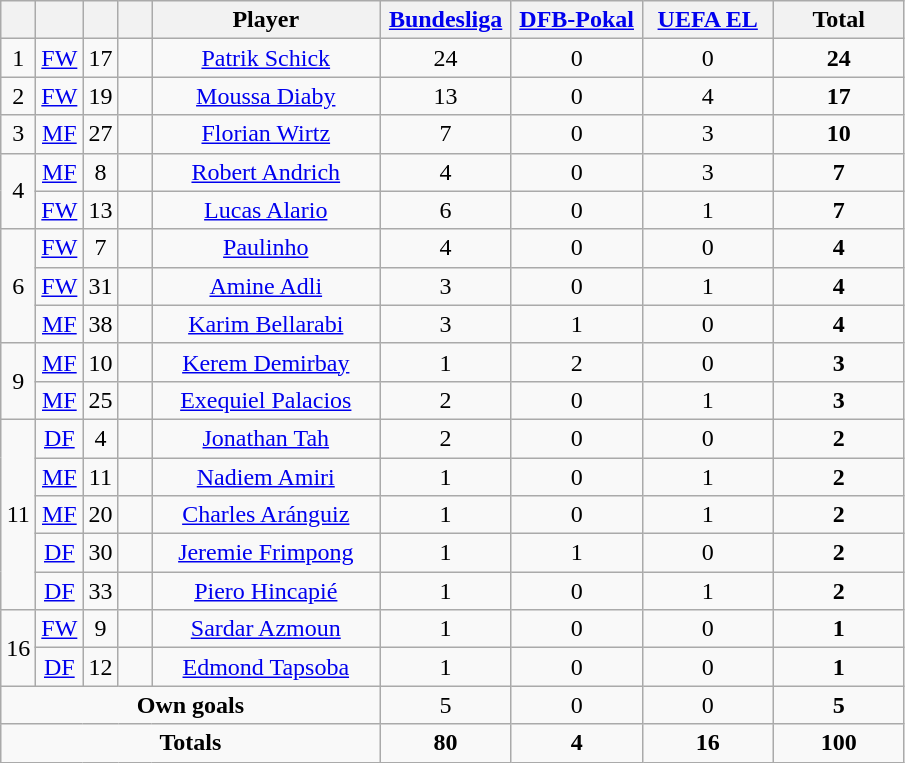<table class="wikitable" style="text-align:center">
<tr>
<th width=15></th>
<th width=15></th>
<th width=15></th>
<th width=15></th>
<th width=145>Player</th>
<th width=80><a href='#'>Bundesliga</a></th>
<th width=80><a href='#'>DFB-Pokal</a></th>
<th width=80><a href='#'>UEFA EL</a></th>
<th width=80>Total</th>
</tr>
<tr>
<td rowspan=1>1</td>
<td><a href='#'>FW</a></td>
<td>17</td>
<td></td>
<td><a href='#'>Patrik Schick</a></td>
<td>24</td>
<td>0</td>
<td>0</td>
<td><strong>24</strong></td>
</tr>
<tr>
<td rowspan=1>2</td>
<td><a href='#'>FW</a></td>
<td>19</td>
<td></td>
<td><a href='#'>Moussa Diaby</a></td>
<td>13</td>
<td>0</td>
<td>4</td>
<td><strong>17</strong></td>
</tr>
<tr>
<td rowspan=1>3</td>
<td><a href='#'>MF</a></td>
<td>27</td>
<td></td>
<td><a href='#'>Florian Wirtz</a></td>
<td>7</td>
<td>0</td>
<td>3</td>
<td><strong>10</strong></td>
</tr>
<tr>
<td rowspan=2>4</td>
<td><a href='#'>MF</a></td>
<td>8</td>
<td></td>
<td><a href='#'>Robert Andrich</a></td>
<td>4</td>
<td>0</td>
<td>3</td>
<td><strong>7</strong></td>
</tr>
<tr>
<td><a href='#'>FW</a></td>
<td>13</td>
<td></td>
<td><a href='#'>Lucas Alario</a></td>
<td>6</td>
<td>0</td>
<td>1</td>
<td><strong>7</strong></td>
</tr>
<tr>
<td rowspan=3>6</td>
<td><a href='#'>FW</a></td>
<td>7</td>
<td></td>
<td><a href='#'>Paulinho</a></td>
<td>4</td>
<td>0</td>
<td>0</td>
<td><strong>4</strong></td>
</tr>
<tr>
<td><a href='#'>FW</a></td>
<td>31</td>
<td></td>
<td><a href='#'>Amine Adli</a></td>
<td>3</td>
<td>0</td>
<td>1</td>
<td><strong>4</strong></td>
</tr>
<tr>
<td><a href='#'>MF</a></td>
<td>38</td>
<td></td>
<td><a href='#'>Karim Bellarabi</a></td>
<td>3</td>
<td>1</td>
<td>0</td>
<td><strong>4</strong></td>
</tr>
<tr>
<td rowspan=2>9</td>
<td><a href='#'>MF</a></td>
<td>10</td>
<td></td>
<td><a href='#'>Kerem Demirbay</a></td>
<td>1</td>
<td>2</td>
<td>0</td>
<td><strong>3</strong></td>
</tr>
<tr>
<td><a href='#'>MF</a></td>
<td>25</td>
<td></td>
<td><a href='#'>Exequiel Palacios</a></td>
<td>2</td>
<td>0</td>
<td>1</td>
<td><strong>3</strong></td>
</tr>
<tr>
<td rowspan=5>11</td>
<td><a href='#'>DF</a></td>
<td>4</td>
<td></td>
<td><a href='#'>Jonathan Tah</a></td>
<td>2</td>
<td>0</td>
<td>0</td>
<td><strong>2</strong></td>
</tr>
<tr>
<td><a href='#'>MF</a></td>
<td>11</td>
<td></td>
<td><a href='#'>Nadiem Amiri</a></td>
<td>1</td>
<td>0</td>
<td>1</td>
<td><strong>2</strong></td>
</tr>
<tr>
<td><a href='#'>MF</a></td>
<td>20</td>
<td></td>
<td><a href='#'>Charles Aránguiz</a></td>
<td>1</td>
<td>0</td>
<td>1</td>
<td><strong>2</strong></td>
</tr>
<tr>
<td><a href='#'>DF</a></td>
<td>30</td>
<td></td>
<td><a href='#'>Jeremie Frimpong</a></td>
<td>1</td>
<td>1</td>
<td>0</td>
<td><strong>2</strong></td>
</tr>
<tr>
<td><a href='#'>DF</a></td>
<td>33</td>
<td></td>
<td><a href='#'>Piero Hincapié</a></td>
<td>1</td>
<td>0</td>
<td>1</td>
<td><strong>2</strong></td>
</tr>
<tr>
<td rowspan=2>16</td>
<td><a href='#'>FW</a></td>
<td>9</td>
<td></td>
<td><a href='#'>Sardar Azmoun</a></td>
<td>1</td>
<td>0</td>
<td>0</td>
<td><strong>1</strong></td>
</tr>
<tr>
<td><a href='#'>DF</a></td>
<td>12</td>
<td></td>
<td><a href='#'>Edmond Tapsoba</a></td>
<td>1</td>
<td>0</td>
<td>0</td>
<td><strong>1</strong></td>
</tr>
<tr>
<td colspan=5><strong>Own goals</strong></td>
<td>5</td>
<td>0</td>
<td>0</td>
<td><strong>5</strong></td>
</tr>
<tr>
<td colspan=5><strong>Totals</strong></td>
<td><strong>80</strong></td>
<td><strong>4</strong></td>
<td><strong>16</strong></td>
<td><strong>100</strong></td>
</tr>
</table>
